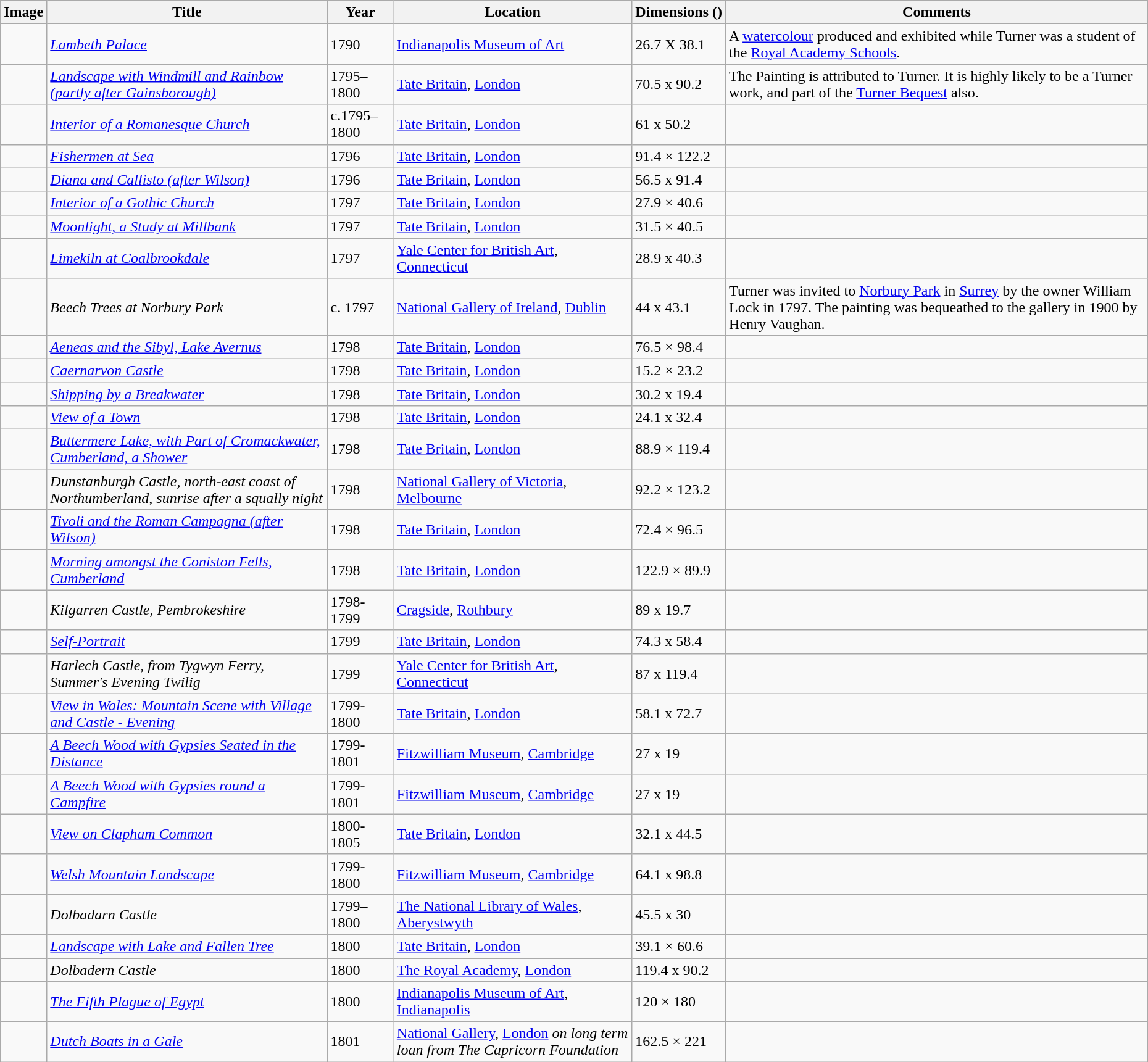<table class="sortable wikitable" style="margin-left:0.5em; text-align:left">
<tr>
<th>Image</th>
<th>Title</th>
<th>Year</th>
<th>Location</th>
<th>Dimensions ()</th>
<th>Comments</th>
</tr>
<tr>
<td></td>
<td><em><a href='#'>Lambeth Palace</a></em></td>
<td>1790</td>
<td><a href='#'>Indianapolis Museum of Art</a></td>
<td>26.7 X 38.1</td>
<td>A <a href='#'>watercolour</a> produced and exhibited while Turner was a student of the <a href='#'>Royal Academy Schools</a>.</td>
</tr>
<tr>
<td></td>
<td><em><a href='#'>Landscape with Windmill and Rainbow (partly after Gainsborough)</a></em></td>
<td>1795–1800</td>
<td><a href='#'>Tate Britain</a>, <a href='#'>London</a></td>
<td>70.5 x 90.2</td>
<td>The Painting is attributed to Turner. It is highly likely to be a Turner work, and part of the <a href='#'>Turner Bequest</a> also.</td>
</tr>
<tr>
<td></td>
<td><em><a href='#'>Interior of a Romanesque Church</a></em></td>
<td>c.1795–1800</td>
<td><a href='#'>Tate Britain</a>, <a href='#'>London</a></td>
<td>61 x 50.2</td>
<td></td>
</tr>
<tr>
<td></td>
<td><em><a href='#'>Fishermen at Sea</a></em></td>
<td>1796</td>
<td><a href='#'>Tate Britain</a>, <a href='#'>London</a></td>
<td>91.4 × 122.2</td>
<td></td>
</tr>
<tr>
<td></td>
<td><em><a href='#'>Diana and Callisto (after Wilson)</a></em></td>
<td>1796</td>
<td><a href='#'>Tate Britain</a>, <a href='#'>London</a></td>
<td>56.5 x 91.4</td>
<td></td>
</tr>
<tr>
<td></td>
<td><em><a href='#'>Interior of a Gothic Church</a></em></td>
<td>1797</td>
<td><a href='#'>Tate Britain</a>, <a href='#'>London</a></td>
<td>27.9 × 40.6</td>
<td></td>
</tr>
<tr>
<td></td>
<td><em><a href='#'>Moonlight, a Study at Millbank</a></em></td>
<td>1797</td>
<td><a href='#'>Tate Britain</a>, <a href='#'>London</a></td>
<td>31.5 × 40.5</td>
<td></td>
</tr>
<tr>
<td></td>
<td><em><a href='#'>Limekiln at Coalbrookdale</a></em></td>
<td>1797</td>
<td><a href='#'>Yale Center for British Art</a>, <a href='#'>Connecticut</a></td>
<td>28.9 x 40.3</td>
<td></td>
</tr>
<tr>
<td></td>
<td><em>Beech Trees at Norbury Park</em></td>
<td>c. 1797</td>
<td><a href='#'>National Gallery of Ireland</a>, <a href='#'>Dublin</a></td>
<td>44 x 43.1</td>
<td>Turner was invited to <a href='#'>Norbury Park</a> in <a href='#'>Surrey</a> by the owner William Lock in 1797. The painting was bequeathed to the gallery in 1900 by Henry Vaughan.</td>
</tr>
<tr>
<td></td>
<td><em><a href='#'>Aeneas and the Sibyl, Lake Avernus</a></em></td>
<td>1798</td>
<td><a href='#'>Tate Britain</a>, <a href='#'>London</a></td>
<td>76.5 × 98.4</td>
<td></td>
</tr>
<tr>
<td></td>
<td><em><a href='#'>Caernarvon Castle</a></em></td>
<td>1798</td>
<td><a href='#'>Tate Britain</a>, <a href='#'>London</a></td>
<td>15.2 × 23.2</td>
<td></td>
</tr>
<tr>
<td></td>
<td><em><a href='#'>Shipping by a Breakwater</a></em></td>
<td>1798</td>
<td><a href='#'>Tate Britain</a>, <a href='#'>London</a></td>
<td>30.2 x 19.4</td>
<td></td>
</tr>
<tr>
<td></td>
<td><em><a href='#'>View of a Town</a></em></td>
<td>1798</td>
<td><a href='#'>Tate Britain</a>, <a href='#'>London</a></td>
<td>24.1 x 32.4</td>
<td></td>
</tr>
<tr>
<td></td>
<td><em><a href='#'>Buttermere Lake, with Part of Cromackwater, Cumberland, a Shower</a></em></td>
<td>1798</td>
<td><a href='#'>Tate Britain</a>, <a href='#'>London</a></td>
<td>88.9 × 119.4</td>
<td></td>
</tr>
<tr>
<td></td>
<td><em>Dunstanburgh Castle, north-east coast of Northumberland, sunrise after a squally night</em></td>
<td>1798</td>
<td><a href='#'>National Gallery of Victoria</a>, <a href='#'>Melbourne</a></td>
<td>92.2 × 123.2</td>
<td></td>
</tr>
<tr>
<td></td>
<td><em><a href='#'>Tivoli and the Roman Campagna (after Wilson)</a></em></td>
<td>1798</td>
<td><a href='#'>Tate Britain</a>, <a href='#'>London</a></td>
<td>72.4 × 96.5</td>
<td></td>
</tr>
<tr>
<td></td>
<td><em><a href='#'>Morning amongst the Coniston Fells, Cumberland</a></em></td>
<td>1798</td>
<td><a href='#'>Tate Britain</a>, <a href='#'>London</a></td>
<td>122.9 × 89.9</td>
<td></td>
</tr>
<tr>
<td></td>
<td><em>Kilgarren Castle, Pembrokeshire</em></td>
<td>1798-1799</td>
<td><a href='#'>Cragside</a>, <a href='#'>Rothbury</a></td>
<td>89 x 19.7</td>
<td></td>
</tr>
<tr>
<td></td>
<td><em><a href='#'>Self-Portrait</a></em></td>
<td>1799</td>
<td><a href='#'>Tate Britain</a>, <a href='#'>London</a></td>
<td>74.3 x 58.4</td>
<td></td>
</tr>
<tr>
<td></td>
<td><em>Harlech Castle, from Tygwyn Ferry, Summer's Evening Twilig</em></td>
<td>1799</td>
<td><a href='#'>Yale Center for British Art</a>, <a href='#'>Connecticut</a></td>
<td>87 x 119.4</td>
<td></td>
</tr>
<tr>
<td></td>
<td><em><a href='#'>View in Wales: Mountain Scene with Village and Castle - Evening</a></em></td>
<td>1799-1800</td>
<td><a href='#'>Tate Britain</a>, <a href='#'>London</a></td>
<td>58.1 x 72.7</td>
<td></td>
</tr>
<tr>
<td></td>
<td><em><a href='#'>A Beech Wood with Gypsies Seated in the Distance</a></em></td>
<td>1799-1801</td>
<td><a href='#'>Fitzwilliam Museum</a>, <a href='#'>Cambridge</a></td>
<td>27 x 19</td>
<td></td>
</tr>
<tr>
<td></td>
<td><em><a href='#'>A Beech Wood with Gypsies round a Campfire</a></em></td>
<td>1799-1801</td>
<td><a href='#'>Fitzwilliam Museum</a>, <a href='#'>Cambridge</a></td>
<td>27 x 19</td>
<td></td>
</tr>
<tr>
<td></td>
<td><em><a href='#'>View on Clapham Common</a></em></td>
<td>1800-1805</td>
<td><a href='#'>Tate Britain</a>, <a href='#'>London</a></td>
<td>32.1 x 44.5</td>
<td></td>
</tr>
<tr>
<td></td>
<td><em><a href='#'>Welsh Mountain Landscape</a></em></td>
<td>1799-1800</td>
<td><a href='#'>Fitzwilliam Museum</a>, <a href='#'>Cambridge</a></td>
<td>64.1 x 98.8</td>
<td></td>
</tr>
<tr>
<td></td>
<td><em>Dolbadarn Castle</em></td>
<td>1799–1800</td>
<td><a href='#'>The National Library of Wales</a>, <a href='#'>Aberystwyth</a></td>
<td>45.5 x 30</td>
<td></td>
</tr>
<tr>
<td></td>
<td><em><a href='#'>Landscape with Lake and Fallen Tree</a></em></td>
<td>1800</td>
<td><a href='#'>Tate Britain</a>, <a href='#'>London</a></td>
<td>39.1 × 60.6</td>
<td></td>
</tr>
<tr>
<td></td>
<td><em>Dolbadern Castle</em></td>
<td>1800</td>
<td><a href='#'>The Royal Academy</a>, <a href='#'>London</a></td>
<td>119.4 x 90.2</td>
<td></td>
</tr>
<tr>
<td></td>
<td><em><a href='#'>The Fifth Plague of Egypt</a></em></td>
<td>1800</td>
<td><a href='#'>Indianapolis Museum of Art</a>, <a href='#'>Indianapolis</a></td>
<td>120 × 180</td>
<td></td>
</tr>
<tr>
<td></td>
<td><em><a href='#'>Dutch Boats in a Gale</a></em></td>
<td>1801</td>
<td><a href='#'>National Gallery</a>, <a href='#'>London</a> <em>on long term loan from The Capricorn Foundation</em></td>
<td>162.5 × 221</td>
<td></td>
</tr>
</table>
